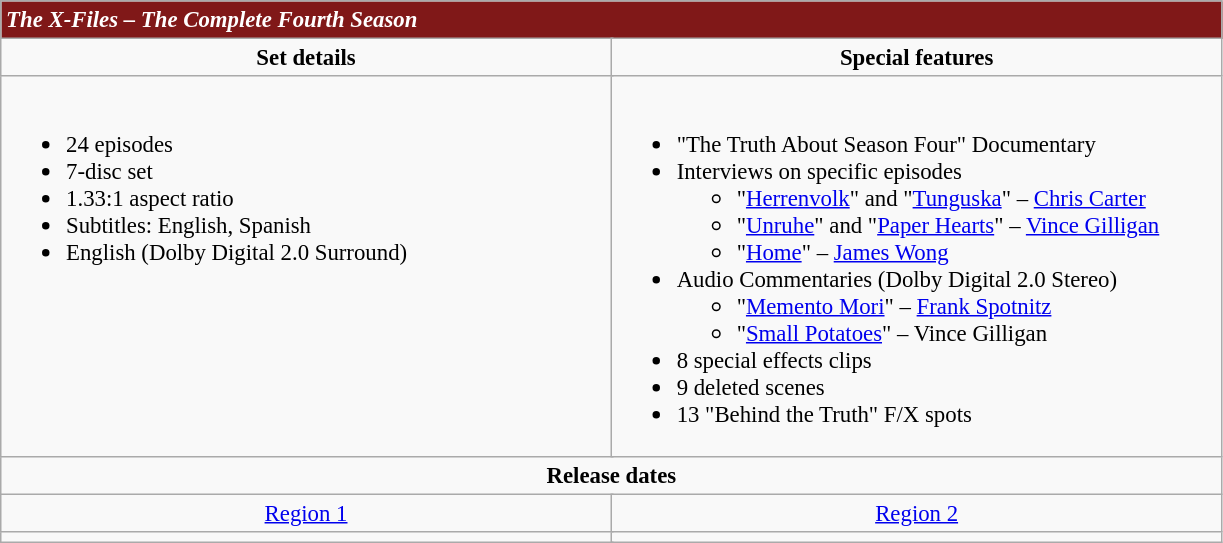<table class="wikitable" style="font-size: 95%;">
<tr style="background:#801818; color:#fff;">
<td colspan="8"><strong><em>The X-Files – The Complete Fourth Season</em></strong></td>
</tr>
<tr style="vertical-align:top; text-align:center;">
<td style="width:400px;" colspan="4"><strong>Set details</strong></td>
<td style="width:400px; " colspan="4"><strong>Special features</strong></td>
</tr>
<tr valign="top">
<td colspan="4"  style="text-align:left; width:400px;"><br><ul><li>24 episodes</li><li>7-disc set</li><li>1.33:1 aspect ratio</li><li>Subtitles: English, Spanish</li><li>English (Dolby Digital 2.0 Surround)</li></ul></td>
<td colspan="4"  style="text-align:left; width:400px;"><br><ul><li>"The Truth About Season Four" Documentary</li><li>Interviews on specific episodes<ul><li>"<a href='#'>Herrenvolk</a>" and "<a href='#'>Tunguska</a>" – <a href='#'>Chris Carter</a></li><li>"<a href='#'>Unruhe</a>" and "<a href='#'>Paper Hearts</a>" – <a href='#'>Vince Gilligan</a></li><li>"<a href='#'>Home</a>" – <a href='#'>James Wong</a></li></ul></li><li>Audio Commentaries (Dolby Digital 2.0 Stereo)<ul><li>"<a href='#'>Memento Mori</a>" – <a href='#'>Frank Spotnitz</a></li><li>"<a href='#'>Small Potatoes</a>" – Vince Gilligan</li></ul></li><li>8 special effects clips</li><li>9 deleted scenes</li><li>13 "Behind the Truth" F/X spots</li></ul></td>
</tr>
<tr>
<td colspan="8" style="text-align:center;"><strong>Release dates</strong></td>
</tr>
<tr style="text-align:center;">
<td colspan="4"><a href='#'>Region 1</a></td>
<td colspan="4"><a href='#'>Region 2</a></td>
</tr>
<tr>
<td colspan="4" style="text-align:center; text-align:center;"></td>
<td colspan="4" style="text-align:center; text-align:center;"></td>
</tr>
</table>
